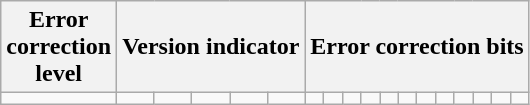<table class="wikitable" border="1" style="text-align:center">
<tr>
<th>Error <br>correction<br> level</th>
<th colspan=5>Version indicator</th>
<th colspan=12>Error correction bits</th>
</tr>
<tr>
<td></td>
<td></td>
<td></td>
<td></td>
<td></td>
<td></td>
<td></td>
<td></td>
<td></td>
<td></td>
<td></td>
<td></td>
<td></td>
<td></td>
<td></td>
<td></td>
<td></td>
<td></td>
</tr>
</table>
